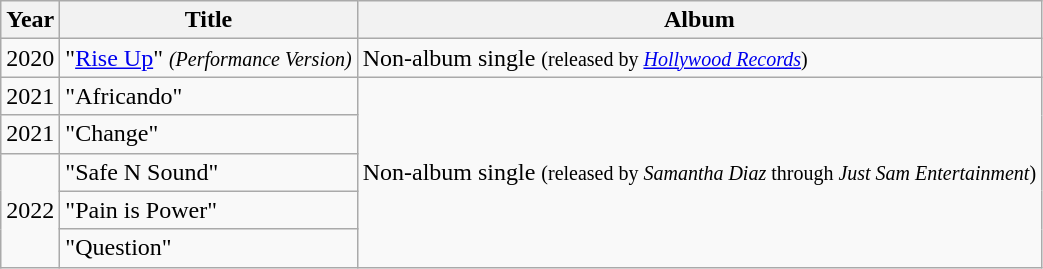<table class="wikitable">
<tr>
<th>Year</th>
<th>Title</th>
<th>Album</th>
</tr>
<tr>
<td>2020</td>
<td>"<a href='#'>Rise Up</a>" <em><small>(Performance Version)</small></em></td>
<td>Non-album single <small>(released by <em><a href='#'>Hollywood Records</a></em>)</small></td>
</tr>
<tr>
<td>2021</td>
<td>"Africando"</td>
<td rowspan="5">Non-album single <small>(released by <em>Samantha Diaz</em> through <em>Just Sam Entertainment</em>)</small></td>
</tr>
<tr>
<td>2021</td>
<td>"Change"</td>
</tr>
<tr>
<td rowspan="3">2022</td>
<td>"Safe N Sound"</td>
</tr>
<tr>
<td>"Pain is Power"</td>
</tr>
<tr>
<td>"Question"</td>
</tr>
</table>
